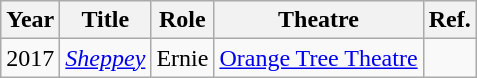<table class="wikitable sortable">
<tr>
<th>Year</th>
<th>Title</th>
<th>Role</th>
<th>Theatre</th>
<th class="unsortable">Ref.</th>
</tr>
<tr>
<td>2017</td>
<td><em><a href='#'>Sheppey</a></em></td>
<td>Ernie</td>
<td><a href='#'>Orange Tree Theatre</a></td>
<td></td>
</tr>
</table>
